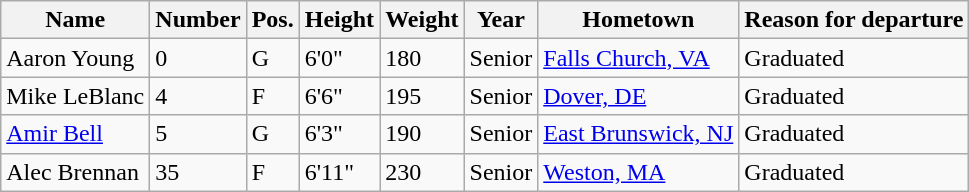<table class="wikitable sortable" border="1">
<tr>
<th>Name</th>
<th>Number</th>
<th>Pos.</th>
<th>Height</th>
<th>Weight</th>
<th>Year</th>
<th>Hometown</th>
<th class="unsortable">Reason for departure</th>
</tr>
<tr>
<td>Aaron Young</td>
<td>0</td>
<td>G</td>
<td>6'0"</td>
<td>180</td>
<td>Senior</td>
<td><a href='#'>Falls Church, VA</a></td>
<td>Graduated</td>
</tr>
<tr>
<td>Mike LeBlanc</td>
<td>4</td>
<td>F</td>
<td>6'6"</td>
<td>195</td>
<td>Senior</td>
<td><a href='#'>Dover, DE</a></td>
<td>Graduated</td>
</tr>
<tr>
<td><a href='#'>Amir Bell</a></td>
<td>5</td>
<td>G</td>
<td>6'3"</td>
<td>190</td>
<td>Senior</td>
<td><a href='#'>East Brunswick, NJ</a></td>
<td>Graduated</td>
</tr>
<tr>
<td>Alec Brennan</td>
<td>35</td>
<td>F</td>
<td>6'11"</td>
<td>230</td>
<td>Senior</td>
<td><a href='#'>Weston, MA</a></td>
<td>Graduated</td>
</tr>
</table>
